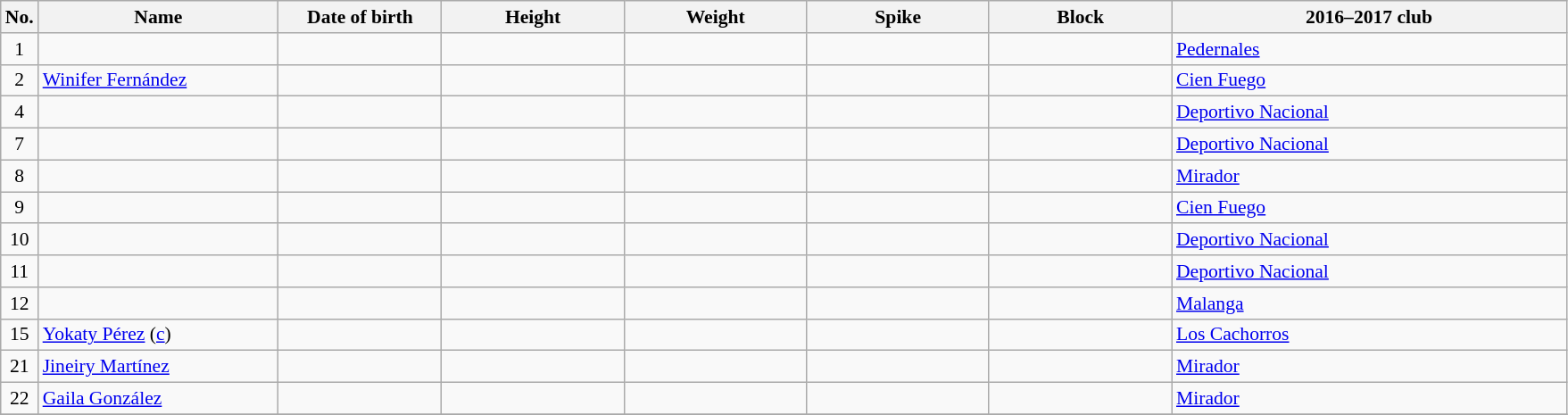<table class="wikitable sortable" style="font-size:90%; text-align:center;">
<tr>
<th>No.</th>
<th style="width:12em">Name</th>
<th style="width:8em">Date of birth</th>
<th style="width:9em">Height</th>
<th style="width:9em">Weight</th>
<th style="width:9em">Spike</th>
<th style="width:9em">Block</th>
<th style="width:20em">2016–2017 club</th>
</tr>
<tr>
<td>1</td>
<td align=left></td>
<td align=right></td>
<td></td>
<td></td>
<td></td>
<td></td>
<td align=left> <a href='#'>Pedernales</a></td>
</tr>
<tr>
<td>2</td>
<td align=left><a href='#'>Winifer Fernández</a></td>
<td align=right></td>
<td></td>
<td></td>
<td></td>
<td></td>
<td align=left> <a href='#'>Cien Fuego</a></td>
</tr>
<tr>
<td>4</td>
<td align=left></td>
<td align=right></td>
<td></td>
<td></td>
<td></td>
<td></td>
<td align=left> <a href='#'>Deportivo Nacional</a></td>
</tr>
<tr>
<td>7</td>
<td align=left></td>
<td align=right></td>
<td></td>
<td></td>
<td></td>
<td></td>
<td align=left> <a href='#'>Deportivo Nacional</a></td>
</tr>
<tr>
<td>8</td>
<td align=left></td>
<td align=right></td>
<td></td>
<td></td>
<td></td>
<td></td>
<td align=left> <a href='#'>Mirador</a></td>
</tr>
<tr>
<td>9</td>
<td align=left></td>
<td align=right></td>
<td></td>
<td></td>
<td></td>
<td></td>
<td align=left> <a href='#'>Cien Fuego</a></td>
</tr>
<tr>
<td>10</td>
<td align=left></td>
<td align=right></td>
<td></td>
<td></td>
<td></td>
<td></td>
<td align=left> <a href='#'>Deportivo Nacional</a></td>
</tr>
<tr>
<td>11</td>
<td align=left></td>
<td align=right></td>
<td></td>
<td></td>
<td></td>
<td></td>
<td align=left> <a href='#'>Deportivo Nacional</a></td>
</tr>
<tr>
<td>12</td>
<td align=left></td>
<td align=right></td>
<td></td>
<td></td>
<td></td>
<td></td>
<td align=left> <a href='#'>Malanga</a></td>
</tr>
<tr>
<td>15</td>
<td align=left><a href='#'>Yokaty Pérez</a> (<a href='#'>c</a>)</td>
<td align=right></td>
<td></td>
<td></td>
<td></td>
<td></td>
<td align=left> <a href='#'>Los Cachorros</a></td>
</tr>
<tr>
<td>21</td>
<td align=left><a href='#'>Jineiry Martínez</a></td>
<td align=right></td>
<td></td>
<td></td>
<td></td>
<td></td>
<td align=left> <a href='#'>Mirador</a></td>
</tr>
<tr>
<td>22</td>
<td align=left><a href='#'>Gaila González</a></td>
<td align=right></td>
<td></td>
<td></td>
<td></td>
<td></td>
<td align=left> <a href='#'>Mirador</a></td>
</tr>
<tr>
</tr>
</table>
